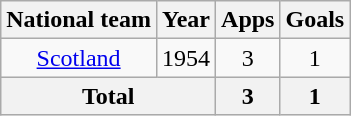<table class="wikitable" style="text-align:center">
<tr>
<th>National team</th>
<th>Year</th>
<th>Apps</th>
<th>Goals</th>
</tr>
<tr>
<td><a href='#'>Scotland</a></td>
<td>1954</td>
<td>3</td>
<td>1</td>
</tr>
<tr>
<th colspan="2">Total</th>
<th>3</th>
<th>1</th>
</tr>
</table>
